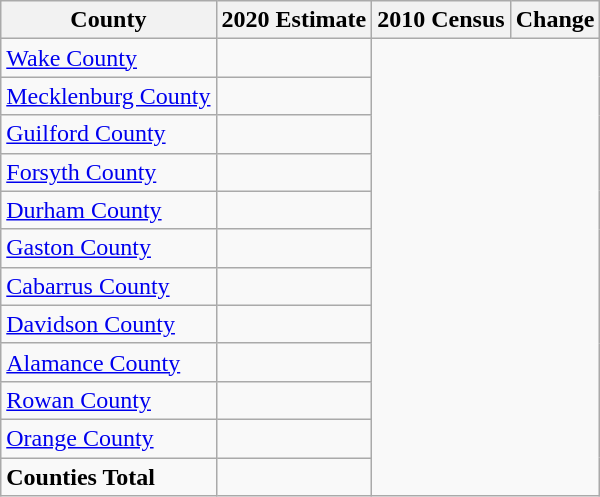<table class="wikitable sortable">
<tr>
<th>County</th>
<th>2020 Estimate</th>
<th>2010 Census</th>
<th>Change</th>
</tr>
<tr>
<td><a href='#'>Wake County</a></td>
<td></td>
</tr>
<tr>
<td><a href='#'>Mecklenburg County</a></td>
<td></td>
</tr>
<tr>
<td><a href='#'>Guilford County</a></td>
<td></td>
</tr>
<tr>
<td><a href='#'>Forsyth County</a></td>
<td></td>
</tr>
<tr>
<td><a href='#'>Durham County</a></td>
<td></td>
</tr>
<tr>
<td><a href='#'>Gaston County</a></td>
<td></td>
</tr>
<tr>
<td><a href='#'>Cabarrus County</a></td>
<td></td>
</tr>
<tr>
<td><a href='#'>Davidson County</a></td>
<td></td>
</tr>
<tr>
<td><a href='#'>Alamance County</a></td>
<td></td>
</tr>
<tr>
<td><a href='#'>Rowan County</a></td>
<td></td>
</tr>
<tr>
<td><a href='#'>Orange County</a></td>
<td></td>
</tr>
<tr class=sortbottom>
<td align=left><strong> Counties Total</strong></td>
<td></td>
</tr>
</table>
